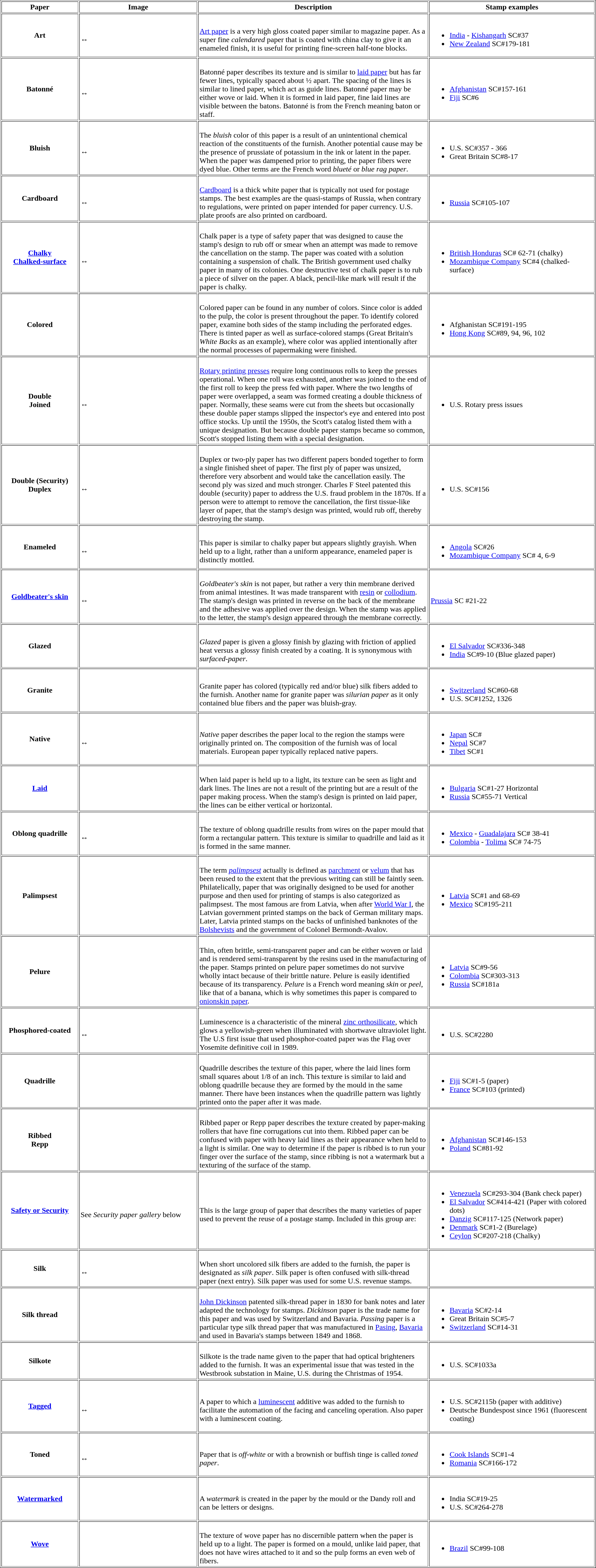<table border="1" cellpadding="2">
<tr>
<th style="width:13%;">Paper</th>
<th style="width:20%;">Image</th>
<th style="width:39%;">Description</th>
<th style="width:28%;">Stamp examples</th>
</tr>
<tr>
<th>Art</th>
<td><br>↔ </td>
<td><br><a href='#'>Art paper</a> is a very high gloss coated paper similar to magazine paper. As a super fine <em>calendared</em> paper that is coated with china clay to give it an enameled finish, it is useful for printing fine-screen half-tone blocks.</td>
<td><br><ul><li><a href='#'>India</a> - <a href='#'>Kishangarh</a> SC#37</li><li><a href='#'>New Zealand</a> SC#179-181</li></ul></td>
</tr>
<tr>
<th>Batonné</th>
<td><br>↔ </td>
<td><br>Batonné paper describes its texture and is similar to <a href='#'>laid paper</a> but has far fewer lines, typically spaced about ½ apart. The spacing of the lines is similar to lined paper, which act as guide lines. Batonné paper may be either wove or laid.  When it is formed in laid paper, fine laid lines are visible between the batons. Batonné is from the French meaning baton or staff.</td>
<td><br><ul><li><a href='#'>Afghanistan</a> SC#157-161</li><li><a href='#'>Fiji</a> SC#6</li></ul></td>
</tr>
<tr>
<th>Bluish</th>
<td><br>↔ </td>
<td><br>The <em>bluish</em> color of this paper is a result of an unintentional chemical reaction of the constituents of the furnish. Another potential cause may be the presence of prussiate of potassium in the ink or latent in the paper. When the paper was dampened prior to printing, the paper fibers were dyed blue. Other terms are the French word <em>blueté</em> or <em>blue rag paper</em>.</td>
<td><br><ul><li>U.S. SC#357 - 366</li><li>Great Britain SC#8-17</li></ul></td>
</tr>
<tr>
<th>Cardboard</th>
<td><br>↔ </td>
<td><br><a href='#'>Cardboard</a> is a thick white paper that is typically not used for postage stamps.  The best examples are the quasi-stamps of Russia, when contrary to regulations, were printed on paper intended for paper currency. U.S. plate proofs are also printed on cardboard.</td>
<td><br><ul><li><a href='#'>Russia</a> SC#105-107</li></ul></td>
</tr>
<tr>
<th><a href='#'>Chalky <br> Chalked-surface</a></th>
<td><br>↔ </td>
<td><br>Chalk paper is a type of safety paper that was designed to cause the stamp's design to rub off or smear when an attempt was made to remove the cancellation on the stamp. The paper was coated with a solution containing a suspension of chalk. The British government used chalky paper in many of its colonies.  One destructive test of chalk paper is to rub a piece of silver on the paper. A black, pencil-like mark will result if the paper is chalky.</td>
<td><br><ul><li><a href='#'>British Honduras</a> SC# 62-71 (chalky)</li><li><a href='#'>Mozambique Company</a> SC#4 (chalked-surface)</li></ul></td>
</tr>
<tr>
<th>Colored</th>
<td><br></td>
<td><br>Colored paper can be found in any number of colors.  Since color is added to the pulp, the color is present throughout the paper.  To identify colored paper, examine both sides of the stamp including the perforated edges.  There is tinted paper as well as surface-colored stamps (Great Britain's <em>White Backs</em> as an example), where color was applied intentionally after the normal processes of papermaking were finished.</td>
<td><br><ul><li>Afghanistan SC#191-195</li><li><a href='#'>Hong Kong</a> SC#89, 94, 96, 102</li></ul></td>
</tr>
<tr>
<th>Double <br> Joined</th>
<td><br>↔ </td>
<td><br><a href='#'>Rotary printing presses</a> require long continuous rolls to keep the presses operational. When one roll was exhausted, another was joined to the end of the first roll to keep the press fed with paper. Where the two lengths of paper were overlapped, a seam was formed creating a double thickness of paper.  Normally, these seams were cut from the sheets but occasionally these double paper stamps slipped the inspector's eye and entered into post office stocks.  Up until the 1950s, the Scott's catalog listed them with a unique designation. But because double paper stamps became so common, Scott's stopped listing them with a special designation.</td>
<td><br><ul><li>U.S. Rotary press issues</li></ul></td>
</tr>
<tr>
<th>Double (Security) <br> Duplex</th>
<td><br>↔ </td>
<td><br>Duplex or two-ply paper has two different papers bonded together to form a single finished sheet of paper.  The first ply of paper was unsized, therefore very absorbent and would take the cancellation easily. The second ply was sized and much stronger.  Charles F Steel patented this double (security) paper to address the U.S. fraud problem in the 1870s. If a person were to attempt to remove the cancellation, the first tissue-like layer of paper, that the stamp's design was printed, would rub off, thereby destroying the stamp.</td>
<td><br><ul><li>U.S. SC#156</li></ul></td>
</tr>
<tr>
<th>Enameled</th>
<td><br>↔ </td>
<td><br>This paper is similar to chalky paper but appears slightly grayish.  When held up to a light, rather than a uniform appearance, enameled paper is distinctly mottled.</td>
<td><br><ul><li><a href='#'>Angola</a> SC#26</li><li><a href='#'>Mozambique Company</a> SC# 4, 6-9</li></ul></td>
</tr>
<tr>
<th><a href='#'>Goldbeater's skin</a></th>
<td><br>↔ </td>
<td><br><em>Goldbeater's skin</em> is not paper, but rather a very thin membrane derived from animal intestines. It was made transparent with <a href='#'>resin</a> or <a href='#'>collodium</a>. The stamp's design was printed in reverse on the back of the membrane and the adhesive was applied over the design. When the stamp was applied to the letter, the stamp's design appeared through the membrane correctly.</td>
<td><br><a href='#'>Prussia</a> SC #21-22</td>
</tr>
<tr>
<th>Glazed</th>
<td><br></td>
<td><br><em>Glazed</em> paper is given a glossy finish by glazing with friction of applied heat versus a glossy finish created by a coating. It is synonymous with <em>surfaced-paper</em>.</td>
<td><br><ul><li><a href='#'>El Salvador</a> SC#336-348</li><li><a href='#'>India</a> SC#9-10 (Blue glazed paper)</li></ul></td>
</tr>
<tr>
<th>Granite</th>
<td><br></td>
<td><br>Granite paper has colored (typically red and/or blue) silk fibers added to the furnish. Another name for granite paper was <em>silurian paper</em> as it only contained blue fibers and the paper was bluish-gray.</td>
<td><br><ul><li><a href='#'>Switzerland</a> SC#60-68</li><li>U.S. SC#1252, 1326</li></ul></td>
</tr>
<tr>
<th>Native</th>
<td><br>↔ </td>
<td><br><em>Native</em> paper describes the paper local to the region the stamps were originally printed on.  The composition of the furnish was of local materials.  European paper typically replaced native papers.</td>
<td><br><ul><li><a href='#'>Japan</a> SC#</li><li><a href='#'>Nepal</a> SC#7</li><li><a href='#'>Tibet</a> SC#1</li></ul></td>
</tr>
<tr>
<th><a href='#'>Laid</a></th>
<td><br></td>
<td><br>When laid paper is held up to a light, its texture can be seen as light and dark lines.  The lines are not a result of the printing but are a result of the paper making process.  When the stamp's design is printed on laid paper, the lines can be either vertical or horizontal.</td>
<td><br><ul><li><a href='#'>Bulgaria</a> SC#1-27 Horizontal</li><li><a href='#'>Russia</a> SC#55-71 Vertical</li></ul></td>
</tr>
<tr>
<th>Oblong quadrille</th>
<td><br>↔ </td>
<td><br>The texture of oblong quadrille results from wires on the paper mould that form a rectangular pattern. This texture is similar to quadrille and laid as it is formed in the same manner.</td>
<td><br><ul><li><a href='#'>Mexico</a> - <a href='#'>Guadalajara</a> SC# 38-41</li><li><a href='#'>Colombia</a> - <a href='#'>Tolima</a> SC# 74-75</li></ul></td>
</tr>
<tr>
<th>Palimpsest</th>
<td><br></td>
<td><br>The term <em><a href='#'>palimpsest</a></em> actually is defined as <a href='#'>parchment</a> or <a href='#'>velum</a> that has been reused to the extent that the previous writing can still be faintly seen.  Philatelically, paper that was originally designed to be used for another purpose and then used for printing of stamps is also categorized as palimpsest. The most famous are from Latvia, when after <a href='#'>World War I</a>, the Latvian government printed stamps on the back of German military maps.  Later, Latvia printed stamps on the backs of unfinished banknotes of the <a href='#'>Bolshevists</a> and the government of Colonel Bermondt-Avalov.</td>
<td><br><ul><li><a href='#'>Latvia</a> SC#1 and 68-69</li><li><a href='#'>Mexico</a> SC#195-211</li></ul></td>
</tr>
<tr>
<th>Pelure</th>
<td><br></td>
<td><br>Thin, often brittle, semi-transparent paper and can be either woven or laid and is rendered semi-transparent by the resins used in the manufacturing of the paper. Stamps printed on pelure paper sometimes do not survive wholly intact because of their brittle nature.  Pelure is easily identified because of its transparency. <em>Pelure</em> is a French word meaning <em>skin</em> or <em>peel</em>, like that of a banana, which is why sometimes this paper is compared to <a href='#'>onionskin paper</a>.</td>
<td><br><ul><li><a href='#'>Latvia</a> SC#9-56</li><li><a href='#'>Colombia</a> SC#303-313</li><li><a href='#'>Russia</a> SC#181a</li></ul></td>
</tr>
<tr>
<th>Phosphored-coated</th>
<td><br>↔ </td>
<td><br>Luminescence is a characteristic of the mineral <a href='#'>zinc orthosilicate</a>, which glows a yellowish-green when illuminated with shortwave ultraviolet light.  The U.S first issue that used phosphor-coated paper was the Flag over Yosemite definitive coil in 1989.</td>
<td><br><ul><li>U.S. SC#2280</li></ul></td>
</tr>
<tr>
<th>Quadrille</th>
<td><br></td>
<td><br>Quadrille describes the texture of this paper, where the laid lines form small squares about 1/8 of an inch. This texture is similar to laid and oblong quadrille because they are formed by the mould in the same manner. There have been instances when the quadrille pattern was lightly printed onto the paper after it was made.</td>
<td><br><ul><li><a href='#'>Fiji</a> SC#1-5 (paper)</li><li><a href='#'>France</a> SC#103  (printed)</li></ul></td>
</tr>
<tr>
<th>Ribbed <br> Repp</th>
<td><br></td>
<td><br>Ribbed paper or Repp paper describes the texture created by paper-making rollers that have fine corrugations cut into them. Ribbed paper can be confused with paper with heavy laid lines as their appearance when held to a light is similar. One way to determine if the paper is ribbed is to run your finger over the surface of the stamp, since ribbing is not a watermark but a texturing of the surface of the stamp.</td>
<td><br><ul><li><a href='#'>Afghanistan</a> SC#146-153</li><li><a href='#'>Poland</a> SC#81-92</li></ul></td>
</tr>
<tr>
<th><a href='#'>Safety or Security</a></th>
<td><br>See <em>Security paper gallery</em> below</td>
<td><br>This is the large group of paper that describes the many varieties of paper used to prevent the reuse of a postage stamp. Included in this group are:</td>
<td><br><ul><li><a href='#'>Venezuela</a> SC#293-304 (Bank check paper)</li><li><a href='#'>El Salvador</a> SC#414-421 (Paper with colored dots)</li><li><a href='#'>Danzig</a> SC#117-125 (Network paper)</li><li><a href='#'>Denmark</a> SC#1-2 (Burelage)</li><li><a href='#'>Ceylon</a> SC#207-218 (Chalky)</li></ul></td>
</tr>
<tr>
<th>Silk</th>
<td><br>↔ </td>
<td><br>When short uncolored silk fibers are added to the furnish, the paper is designated as <em>silk paper</em>.  Silk paper is often confused with silk-thread paper (next entry). Silk paper was used for some U.S. revenue stamps.</td>
<td></td>
</tr>
<tr>
<th>Silk thread</th>
<td><br></td>
<td><br><a href='#'>John Dickinson</a> patented silk-thread paper in 1830 for bank notes and later adapted the technology for stamps. <em>Dickinson</em> paper is the trade name for this paper and was used by Switzerland and Bavaria. <em>Passing</em> paper is a particular type silk thread paper that was manufactured in <a href='#'>Pasing</a>, <a href='#'>Bavaria</a> and used in Bavaria's stamps between 1849 and 1868.</td>
<td><br><ul><li><a href='#'>Bavaria</a> SC#2-14</li><li>Great Britain SC#5-7</li><li><a href='#'>Switzerland</a> SC#14-31</li></ul></td>
</tr>
<tr>
<th>Silkote</th>
<td><br></td>
<td><br>Silkote is the trade name given to the paper that had optical brighteners added to the furnish.  It was an experimental issue that was tested in the Westbrook substation in Maine, U.S. during the Christmas of 1954.</td>
<td><br><ul><li>U.S. SC#1033a</li></ul></td>
</tr>
<tr>
<th><a href='#'>Tagged</a></th>
<td><br>↔ </td>
<td><br>A paper to which a <a href='#'>luminescent</a> additive was added to the furnish to facilitate the automation of the facing and canceling operation. Also paper with a luminescent coating.</td>
<td><br><ul><li>U.S. SC#2115b (paper with additive)</li><li>Deutsche Bundespost since 1961 (fluorescent coating)</li></ul></td>
</tr>
<tr>
<th>Toned</th>
<td><br>↔ </td>
<td><br>Paper that is <em>off-white</em> or with a brownish or buffish tinge is called <em>toned paper</em>.</td>
<td><br><ul><li><a href='#'>Cook Islands</a> SC#1-4</li><li><a href='#'>Romania</a> SC#166-172</li></ul></td>
</tr>
<tr>
<th><a href='#'>Watermarked</a></th>
<td><br></td>
<td><br>A <em>watermark</em> is created in the paper by the mould or the Dandy roll and can be letters or designs.</td>
<td><br><ul><li>India SC#19-25</li><li>U.S. SC#264-278</li></ul></td>
</tr>
<tr>
<th><a href='#'>Wove</a></th>
<td><br></td>
<td><br>The texture of wove paper has no discernible pattern when the paper is held up to a light.  The paper is formed on a mould, unlike laid paper, that does not have wires attached to it and so the pulp forms an even web of fibers.</td>
<td><br><ul><li><a href='#'>Brazil</a> SC#99-108</li></ul></td>
</tr>
</table>
